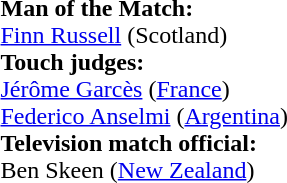<table style="width:100%">
<tr>
<td><br><strong>Man of the Match:</strong>
<br><a href='#'>Finn Russell</a> (Scotland)<br><strong>Touch judges:</strong>
<br><a href='#'>Jérôme Garcès</a> (<a href='#'>France</a>)
<br><a href='#'>Federico Anselmi</a> (<a href='#'>Argentina</a>)
<br><strong>Television match official:</strong>
<br>Ben Skeen (<a href='#'>New Zealand</a>)</td>
</tr>
</table>
